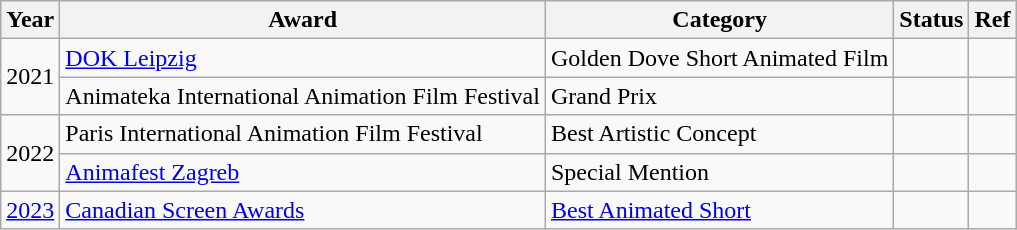<table class="wikitable">
<tr>
<th>Year</th>
<th>Award</th>
<th>Category</th>
<th>Status</th>
<th>Ref</th>
</tr>
<tr>
<td rowspan="2">2021</td>
<td><a href='#'>DOK Leipzig</a></td>
<td>Golden Dove Short Animated Film</td>
<td></td>
<td></td>
</tr>
<tr>
<td>Animateka International Animation Film Festival</td>
<td>Grand Prix</td>
<td></td>
<td></td>
</tr>
<tr>
<td rowspan="2">2022</td>
<td>Paris International Animation Film Festival</td>
<td>Best Artistic Concept</td>
<td></td>
<td></td>
</tr>
<tr>
<td><a href='#'>Animafest Zagreb</a></td>
<td>Special Mention</td>
<td></td>
<td></td>
</tr>
<tr>
<td><a href='#'>2023</a></td>
<td><a href='#'>Canadian Screen Awards</a></td>
<td><a href='#'>Best Animated Short</a></td>
<td></td>
<td></td>
</tr>
</table>
